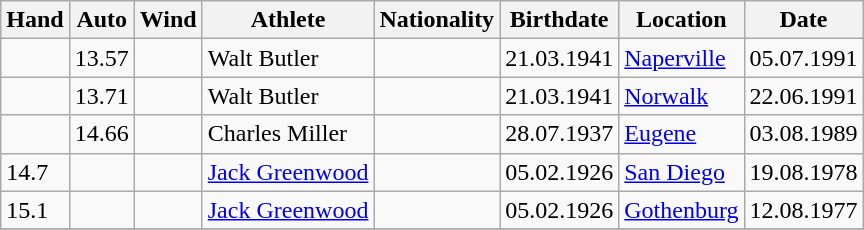<table class="wikitable">
<tr>
<th>Hand</th>
<th>Auto</th>
<th>Wind</th>
<th>Athlete</th>
<th>Nationality</th>
<th>Birthdate</th>
<th>Location</th>
<th>Date</th>
</tr>
<tr>
<td></td>
<td>13.57</td>
<td></td>
<td>Walt Butler</td>
<td></td>
<td>21.03.1941</td>
<td><a href='#'>Naperville</a></td>
<td>05.07.1991</td>
</tr>
<tr>
<td></td>
<td>13.71</td>
<td></td>
<td>Walt Butler</td>
<td></td>
<td>21.03.1941</td>
<td><a href='#'>Norwalk</a></td>
<td>22.06.1991</td>
</tr>
<tr>
<td></td>
<td>14.66</td>
<td></td>
<td>Charles Miller</td>
<td></td>
<td>28.07.1937</td>
<td><a href='#'>Eugene</a></td>
<td>03.08.1989</td>
</tr>
<tr>
<td>14.7</td>
<td></td>
<td></td>
<td><a href='#'>Jack Greenwood</a></td>
<td></td>
<td>05.02.1926</td>
<td><a href='#'>San Diego</a></td>
<td>19.08.1978</td>
</tr>
<tr>
<td>15.1</td>
<td></td>
<td></td>
<td><a href='#'>Jack Greenwood</a></td>
<td></td>
<td>05.02.1926</td>
<td><a href='#'>Gothenburg</a></td>
<td>12.08.1977</td>
</tr>
<tr>
</tr>
</table>
